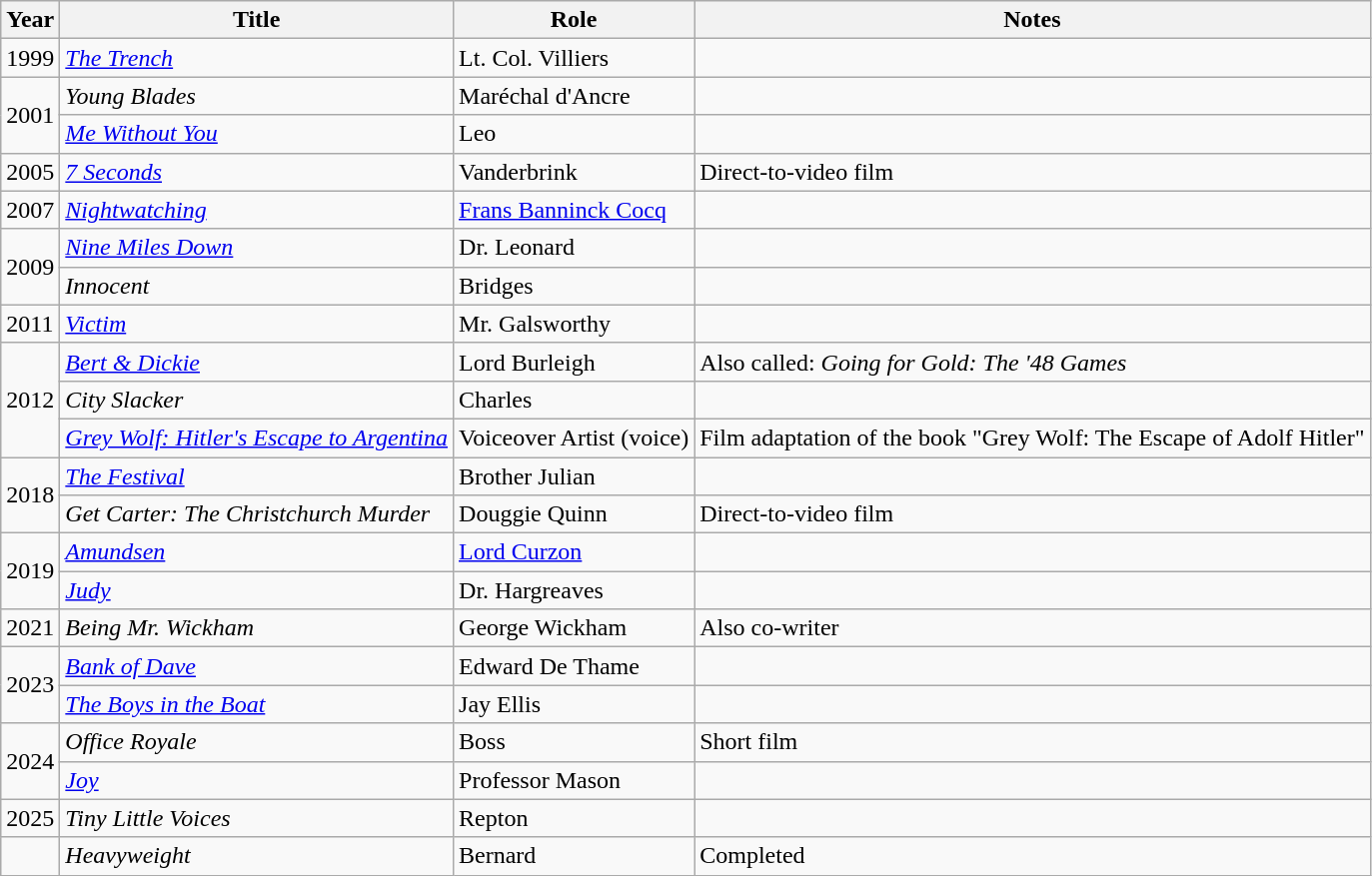<table class="wikitable">
<tr>
<th>Year</th>
<th>Title</th>
<th>Role</th>
<th>Notes</th>
</tr>
<tr>
<td>1999</td>
<td><em><a href='#'>The Trench</a></em></td>
<td>Lt. Col. Villiers</td>
<td></td>
</tr>
<tr>
<td rowspan="2">2001</td>
<td><em>Young Blades</em></td>
<td>Maréchal d'Ancre</td>
<td></td>
</tr>
<tr>
<td><em><a href='#'>Me Without You</a></em></td>
<td>Leo</td>
<td></td>
</tr>
<tr>
<td>2005</td>
<td><em><a href='#'>7 Seconds</a></em></td>
<td>Vanderbrink</td>
<td>Direct-to-video film</td>
</tr>
<tr>
<td>2007</td>
<td><em><a href='#'>Nightwatching</a></em></td>
<td><a href='#'>Frans Banninck Cocq</a></td>
<td></td>
</tr>
<tr>
<td rowspan="2">2009</td>
<td><em><a href='#'>Nine Miles Down</a></em></td>
<td>Dr. Leonard</td>
<td></td>
</tr>
<tr>
<td><em>Innocent</em></td>
<td>Bridges</td>
<td></td>
</tr>
<tr>
<td>2011</td>
<td><em><a href='#'>Victim</a></em></td>
<td>Mr. Galsworthy</td>
<td></td>
</tr>
<tr>
<td rowspan="3">2012</td>
<td><em><a href='#'>Bert & Dickie</a></em></td>
<td>Lord Burleigh</td>
<td>Also called: <em>Going for Gold: The '48 Games</em></td>
</tr>
<tr>
<td><em>City Slacker</em></td>
<td>Charles</td>
<td></td>
</tr>
<tr>
<td><em><a href='#'>Grey Wolf: Hitler's Escape to Argentina</a></em></td>
<td>Voiceover Artist (voice)</td>
<td>Film adaptation of the book "Grey Wolf: The Escape of Adolf Hitler"</td>
</tr>
<tr>
<td rowspan="2">2018</td>
<td><em><a href='#'>The Festival</a></em></td>
<td>Brother Julian</td>
<td></td>
</tr>
<tr>
<td><em>Get Carter: The Christchurch Murder</em></td>
<td>Douggie Quinn</td>
<td>Direct-to-video film</td>
</tr>
<tr>
<td rowspan="2">2019</td>
<td><em><a href='#'>Amundsen</a></em></td>
<td><a href='#'>Lord Curzon</a></td>
<td></td>
</tr>
<tr>
<td><em><a href='#'>Judy</a></em></td>
<td>Dr. Hargreaves</td>
<td></td>
</tr>
<tr>
<td>2021</td>
<td><em>Being Mr. Wickham</em></td>
<td>George Wickham</td>
<td>Also co-writer</td>
</tr>
<tr>
<td rowspan="2">2023</td>
<td><em><a href='#'>Bank of Dave</a></em></td>
<td>Edward De Thame</td>
<td></td>
</tr>
<tr>
<td><em><a href='#'>The Boys in the Boat</a></em></td>
<td>Jay Ellis</td>
<td></td>
</tr>
<tr>
<td rowspan="2">2024</td>
<td><em>Office Royale</em></td>
<td>Boss</td>
<td>Short film</td>
</tr>
<tr>
<td><em><a href='#'>Joy</a></em></td>
<td>Professor Mason</td>
<td></td>
</tr>
<tr>
<td>2025</td>
<td><em>Tiny Little Voices</em></td>
<td>Repton</td>
<td></td>
</tr>
<tr>
<td></td>
<td><em>Heavyweight</em></td>
<td>Bernard</td>
<td>Completed</td>
</tr>
</table>
